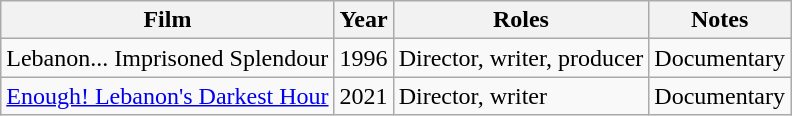<table class="wikitable">
<tr>
<th>Film </th>
<th>Year</th>
<th>Roles</th>
<th>Notes</th>
</tr>
<tr>
<td>Lebanon... Imprisoned Splendour</td>
<td>1996</td>
<td>Director, writer, producer</td>
<td>Documentary</td>
</tr>
<tr>
<td><a href='#'>Enough! Lebanon's Darkest Hour</a></td>
<td>2021</td>
<td>Director, writer</td>
<td>Documentary</td>
</tr>
</table>
